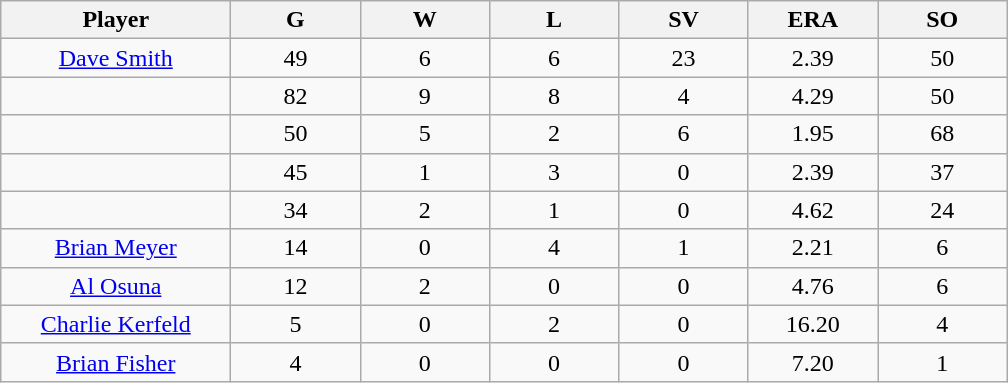<table class="wikitable sortable">
<tr>
<th bgcolor="#DDDDFF" width="16%">Player</th>
<th bgcolor="#DDDDFF" width="9%">G</th>
<th bgcolor="#DDDDFF" width="9%">W</th>
<th bgcolor="#DDDDFF" width="9%">L</th>
<th bgcolor="#DDDDFF" width="9%">SV</th>
<th bgcolor="#DDDDFF" width="9%">ERA</th>
<th bgcolor="#DDDDFF" width="9%">SO</th>
</tr>
<tr align="center">
<td><a href='#'>Dave Smith</a></td>
<td>49</td>
<td>6</td>
<td>6</td>
<td>23</td>
<td>2.39</td>
<td>50</td>
</tr>
<tr align=center>
<td></td>
<td>82</td>
<td>9</td>
<td>8</td>
<td>4</td>
<td>4.29</td>
<td>50</td>
</tr>
<tr align="center">
<td></td>
<td>50</td>
<td>5</td>
<td>2</td>
<td>6</td>
<td>1.95</td>
<td>68</td>
</tr>
<tr align="center">
<td></td>
<td>45</td>
<td>1</td>
<td>3</td>
<td>0</td>
<td>2.39</td>
<td>37</td>
</tr>
<tr align="center">
<td></td>
<td>34</td>
<td>2</td>
<td>1</td>
<td>0</td>
<td>4.62</td>
<td>24</td>
</tr>
<tr align="center">
<td><a href='#'>Brian Meyer</a></td>
<td>14</td>
<td>0</td>
<td>4</td>
<td>1</td>
<td>2.21</td>
<td>6</td>
</tr>
<tr align=center>
<td><a href='#'>Al Osuna</a></td>
<td>12</td>
<td>2</td>
<td>0</td>
<td>0</td>
<td>4.76</td>
<td>6</td>
</tr>
<tr align=center>
<td><a href='#'>Charlie Kerfeld</a></td>
<td>5</td>
<td>0</td>
<td>2</td>
<td>0</td>
<td>16.20</td>
<td>4</td>
</tr>
<tr align=center>
<td><a href='#'>Brian Fisher</a></td>
<td>4</td>
<td>0</td>
<td>0</td>
<td>0</td>
<td>7.20</td>
<td>1</td>
</tr>
</table>
